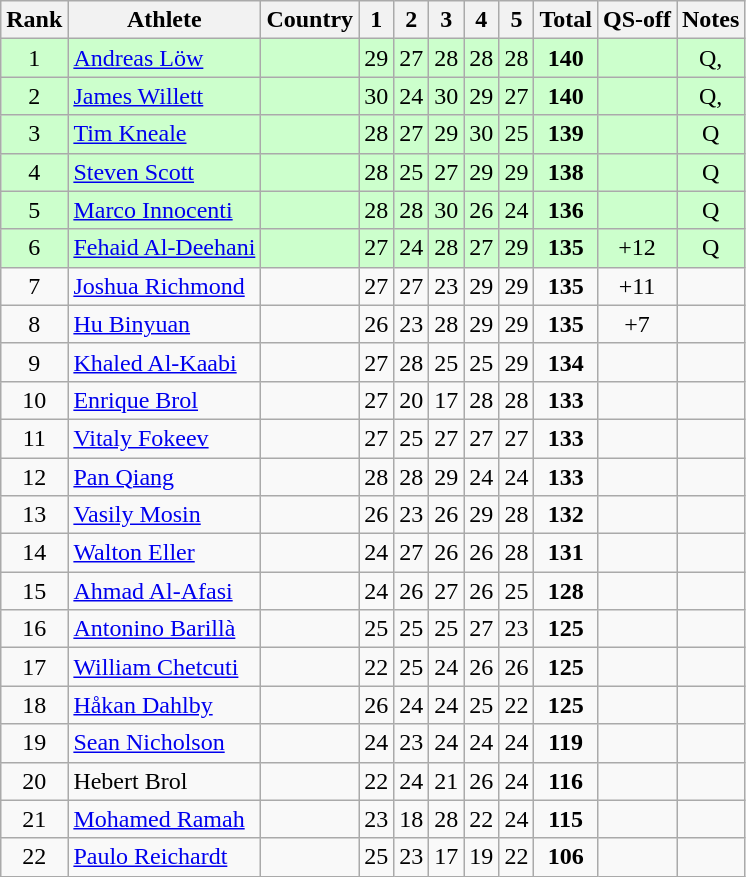<table class="wikitable sortable" style="text-align:center">
<tr>
<th>Rank</th>
<th>Athlete</th>
<th>Country</th>
<th>1</th>
<th>2</th>
<th>3</th>
<th>4</th>
<th>5</th>
<th>Total</th>
<th>QS-off</th>
<th class="unsortable">Notes</th>
</tr>
<tr bgcolor=#ccffcc>
<td>1</td>
<td align="left"><a href='#'>Andreas Löw</a></td>
<td align="left"></td>
<td>29</td>
<td>27</td>
<td>28</td>
<td>28</td>
<td>28</td>
<td><strong>140</strong></td>
<td></td>
<td>Q, </td>
</tr>
<tr bgcolor=#ccffcc>
<td>2</td>
<td align="left"><a href='#'>James Willett</a></td>
<td align="left"></td>
<td>30</td>
<td>24</td>
<td>30</td>
<td>29</td>
<td>27</td>
<td><strong>140</strong></td>
<td></td>
<td>Q, </td>
</tr>
<tr bgcolor=#ccffcc>
<td>3</td>
<td align="left"><a href='#'>Tim Kneale</a></td>
<td align="left"></td>
<td>28</td>
<td>27</td>
<td>29</td>
<td>30</td>
<td>25</td>
<td><strong>139</strong></td>
<td></td>
<td>Q</td>
</tr>
<tr bgcolor=#ccffcc>
<td>4</td>
<td align="left"><a href='#'>Steven Scott</a></td>
<td align="left"></td>
<td>28</td>
<td>25</td>
<td>27</td>
<td>29</td>
<td>29</td>
<td><strong>138</strong></td>
<td></td>
<td>Q</td>
</tr>
<tr bgcolor=#ccffcc>
<td>5</td>
<td align="left"><a href='#'>Marco Innocenti</a></td>
<td align="left"></td>
<td>28</td>
<td>28</td>
<td>30</td>
<td>26</td>
<td>24</td>
<td><strong>136</strong></td>
<td></td>
<td>Q</td>
</tr>
<tr bgcolor=#ccffcc>
<td>6</td>
<td align="left"><a href='#'>Fehaid Al-Deehani</a></td>
<td align="left"></td>
<td>27</td>
<td>24</td>
<td>28</td>
<td>27</td>
<td>29</td>
<td><strong>135</strong></td>
<td>+12</td>
<td>Q</td>
</tr>
<tr>
<td>7</td>
<td align="left"><a href='#'>Joshua Richmond</a></td>
<td align="left"></td>
<td>27</td>
<td>27</td>
<td>23</td>
<td>29</td>
<td>29</td>
<td><strong>135</strong></td>
<td>+11</td>
<td></td>
</tr>
<tr>
<td>8</td>
<td align="left"><a href='#'>Hu Binyuan</a></td>
<td align="left"></td>
<td>26</td>
<td>23</td>
<td>28</td>
<td>29</td>
<td>29</td>
<td><strong>135</strong></td>
<td>+7</td>
<td></td>
</tr>
<tr>
<td>9</td>
<td align="left"><a href='#'>Khaled Al-Kaabi</a></td>
<td align="left"></td>
<td>27</td>
<td>28</td>
<td>25</td>
<td>25</td>
<td>29</td>
<td><strong>134</strong></td>
<td></td>
<td></td>
</tr>
<tr>
<td>10</td>
<td align="left"><a href='#'>Enrique Brol</a></td>
<td align="left"></td>
<td>27</td>
<td>20</td>
<td>17</td>
<td>28</td>
<td>28</td>
<td><strong>133</strong></td>
<td></td>
<td></td>
</tr>
<tr>
<td>11</td>
<td align="left"><a href='#'>Vitaly Fokeev</a></td>
<td align="left"></td>
<td>27</td>
<td>25</td>
<td>27</td>
<td>27</td>
<td>27</td>
<td><strong>133</strong></td>
<td></td>
<td></td>
</tr>
<tr>
<td>12</td>
<td align="left"><a href='#'>Pan Qiang</a></td>
<td align="left"></td>
<td>28</td>
<td>28</td>
<td>29</td>
<td>24</td>
<td>24</td>
<td><strong>133</strong></td>
<td></td>
<td></td>
</tr>
<tr>
<td>13</td>
<td align="left"><a href='#'>Vasily Mosin</a></td>
<td align="left"></td>
<td>26</td>
<td>23</td>
<td>26</td>
<td>29</td>
<td>28</td>
<td><strong>132</strong></td>
<td></td>
<td></td>
</tr>
<tr>
<td>14</td>
<td align="left"><a href='#'>Walton Eller</a></td>
<td align="left"></td>
<td>24</td>
<td>27</td>
<td>26</td>
<td>26</td>
<td>28</td>
<td><strong>131</strong></td>
<td></td>
<td></td>
</tr>
<tr>
<td>15</td>
<td align="left"><a href='#'>Ahmad Al-Afasi</a></td>
<td align="left"></td>
<td>24</td>
<td>26</td>
<td>27</td>
<td>26</td>
<td>25</td>
<td><strong>128</strong></td>
<td></td>
<td></td>
</tr>
<tr>
<td>16</td>
<td align="left"><a href='#'>Antonino Barillà</a></td>
<td align="left"></td>
<td>25</td>
<td>25</td>
<td>25</td>
<td>27</td>
<td>23</td>
<td><strong>125</strong></td>
<td></td>
<td></td>
</tr>
<tr>
<td>17</td>
<td align="left"><a href='#'>William Chetcuti</a></td>
<td align="left"></td>
<td>22</td>
<td>25</td>
<td>24</td>
<td>26</td>
<td>26</td>
<td><strong>125</strong></td>
<td></td>
<td></td>
</tr>
<tr>
<td>18</td>
<td align="left"><a href='#'>Håkan Dahlby</a></td>
<td align="left"></td>
<td>26</td>
<td>24</td>
<td>24</td>
<td>25</td>
<td>22</td>
<td><strong>125</strong></td>
<td></td>
<td></td>
</tr>
<tr>
<td>19</td>
<td align="left"><a href='#'>Sean Nicholson</a></td>
<td align="left"></td>
<td>24</td>
<td>23</td>
<td>24</td>
<td>24</td>
<td>24</td>
<td><strong>119</strong></td>
<td></td>
<td></td>
</tr>
<tr>
<td>20</td>
<td align="left">Hebert Brol</td>
<td align="left"></td>
<td>22</td>
<td>24</td>
<td>21</td>
<td>26</td>
<td>24</td>
<td><strong>116</strong></td>
<td></td>
<td></td>
</tr>
<tr>
<td>21</td>
<td align="left"><a href='#'>Mohamed Ramah</a></td>
<td align="left"></td>
<td>23</td>
<td>18</td>
<td>28</td>
<td>22</td>
<td>24</td>
<td><strong>115</strong></td>
<td></td>
<td></td>
</tr>
<tr>
<td>22</td>
<td align="left"><a href='#'>Paulo Reichardt</a></td>
<td align="left"></td>
<td>25</td>
<td>23</td>
<td>17</td>
<td>19</td>
<td>22</td>
<td><strong>106</strong></td>
<td></td>
<td></td>
</tr>
</table>
